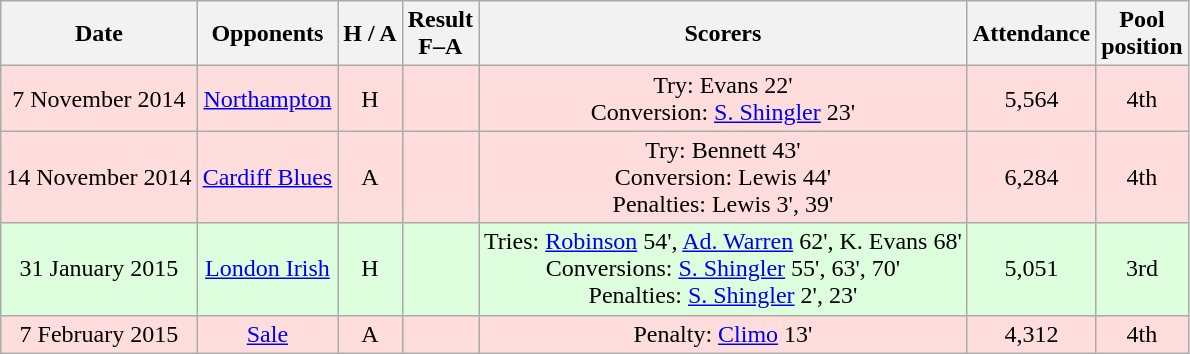<table class="wikitable" style="text-align:center">
<tr>
<th>Date</th>
<th>Opponents</th>
<th>H / A</th>
<th>Result<br>F–A</th>
<th>Scorers</th>
<th>Attendance</th>
<th>Pool<br>position</th>
</tr>
<tr bgcolor="ffdddd">
<td>7 November 2014</td>
<td><a href='#'>Northampton</a></td>
<td>H</td>
<td></td>
<td>Try: Evans 22'<br>Conversion: <a href='#'>S. Shingler</a> 23'</td>
<td>5,564</td>
<td>4th</td>
</tr>
<tr bgcolor="ffdddd">
<td>14 November 2014</td>
<td><a href='#'>Cardiff Blues</a></td>
<td>A</td>
<td></td>
<td>Try: Bennett 43'<br>Conversion: Lewis 44'<br>Penalties: Lewis 3', 39'</td>
<td>6,284</td>
<td>4th</td>
</tr>
<tr bgcolor="ddffdd">
<td>31 January 2015</td>
<td><a href='#'>London Irish</a></td>
<td>H</td>
<td></td>
<td>Tries: <a href='#'>Robinson</a> 54', <a href='#'>Ad. Warren</a> 62', K. Evans 68'<br>Conversions: <a href='#'>S. Shingler</a> 55', 63', 70'<br>Penalties: <a href='#'>S. Shingler</a> 2', 23'</td>
<td>5,051</td>
<td>3rd</td>
</tr>
<tr bgcolor="ffdddd">
<td>7 February 2015</td>
<td><a href='#'>Sale</a></td>
<td>A</td>
<td></td>
<td>Penalty: <a href='#'>Climo</a> 13'</td>
<td>4,312</td>
<td>4th</td>
</tr>
</table>
